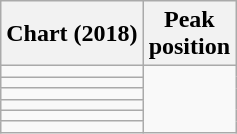<table class="wikitable sortable plainrowheaders">
<tr>
<th>Chart (2018)</th>
<th>Peak<br>position</th>
</tr>
<tr>
<td></td>
</tr>
<tr>
<td></td>
</tr>
<tr>
<td></td>
</tr>
<tr>
<td></td>
</tr>
<tr>
<td></td>
</tr>
<tr>
<td></td>
</tr>
</table>
